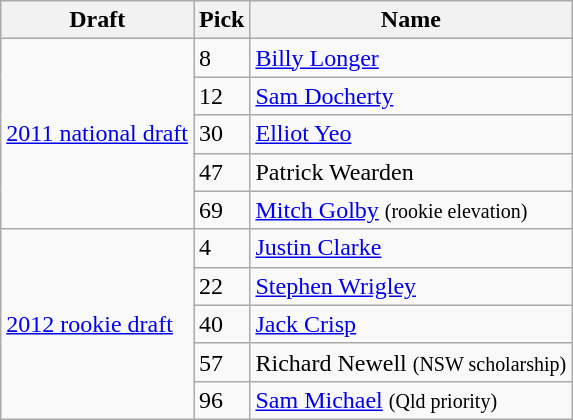<table class="wikitable plainrowheaders">
<tr>
<th scope="col"><strong>Draft</strong></th>
<th scope="col"><strong>Pick</strong></th>
<th scope="col"><strong>Name</strong></th>
</tr>
<tr>
<th rowspan= "5" style="font-weight: normal; background: #F9F9F9; text-align: left;"><a href='#'>2011 national draft</a></th>
<td>8</td>
<td><a href='#'>Billy Longer</a></td>
</tr>
<tr>
<td>12</td>
<td><a href='#'>Sam Docherty</a></td>
</tr>
<tr>
<td>30</td>
<td><a href='#'>Elliot Yeo</a></td>
</tr>
<tr>
<td>47</td>
<td>Patrick Wearden</td>
</tr>
<tr>
<td>69</td>
<td><a href='#'>Mitch Golby</a> <small>(rookie elevation)</small></td>
</tr>
<tr>
<th rowspan= "5" style="font-weight: normal; background: #F9F9F9; text-align: left;"><a href='#'>2012 rookie draft</a></th>
<td>4</td>
<td><a href='#'>Justin Clarke</a></td>
</tr>
<tr>
<td>22</td>
<td><a href='#'>Stephen Wrigley</a></td>
</tr>
<tr>
<td>40</td>
<td><a href='#'>Jack Crisp</a></td>
</tr>
<tr>
<td>57</td>
<td>Richard Newell <small>(NSW scholarship)</small></td>
</tr>
<tr>
<td>96</td>
<td><a href='#'>Sam Michael</a> <small>(Qld priority)</small></td>
</tr>
</table>
